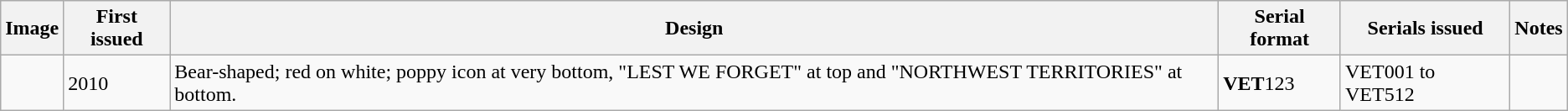<table class="wikitable">
<tr>
<th>Image</th>
<th>First issued</th>
<th>Design</th>
<th>Serial format</th>
<th>Serials issued</th>
<th>Notes</th>
</tr>
<tr>
<td></td>
<td>2010</td>
<td>Bear-shaped; red on white; poppy icon at very bottom, "LEST WE FORGET" at top and "NORTHWEST TERRITORIES" at bottom.</td>
<td><strong>VET</strong>123</td>
<td>VET001 to VET512 </td>
<td></td>
</tr>
</table>
